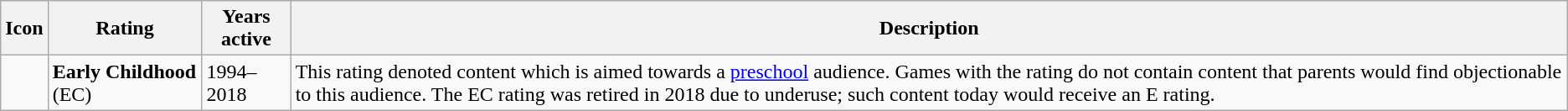<table class="wikitable">
<tr>
<th>Icon</th>
<th>Rating</th>
<th>Years active</th>
<th>Description</th>
</tr>
<tr>
<td></td>
<td><strong>Early Childhood</strong> (EC)</td>
<td>1994–2018</td>
<td>This rating denoted content which is aimed towards a <a href='#'>preschool</a> audience. Games with the rating do not contain content that parents would find objectionable to this audience. The EC rating was retired in 2018 due to underuse; such content today would receive an E rating.</td>
</tr>
</table>
